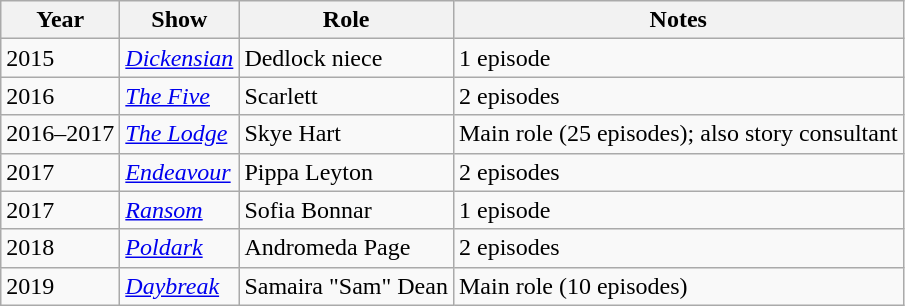<table class="wikitable">
<tr>
<th>Year</th>
<th>Show</th>
<th>Role</th>
<th>Notes</th>
</tr>
<tr>
<td>2015</td>
<td><em><a href='#'>Dickensian</a></em></td>
<td>Dedlock niece</td>
<td>1 episode</td>
</tr>
<tr>
<td>2016</td>
<td><em><a href='#'>The Five</a></em></td>
<td>Scarlett</td>
<td>2 episodes</td>
</tr>
<tr>
<td>2016–2017</td>
<td><em><a href='#'>The Lodge</a></em></td>
<td>Skye Hart</td>
<td>Main role (25 episodes); also story consultant</td>
</tr>
<tr>
<td>2017</td>
<td><em><a href='#'>Endeavour</a></em></td>
<td>Pippa Leyton</td>
<td>2 episodes</td>
</tr>
<tr>
<td>2017</td>
<td><em><a href='#'>Ransom</a></em></td>
<td>Sofia Bonnar</td>
<td>1 episode</td>
</tr>
<tr>
<td>2018</td>
<td><em><a href='#'>Poldark</a></em></td>
<td>Andromeda Page</td>
<td>2 episodes</td>
</tr>
<tr>
<td>2019</td>
<td><em><a href='#'>Daybreak</a></em></td>
<td>Samaira "Sam" Dean</td>
<td>Main role (10 episodes)</td>
</tr>
</table>
